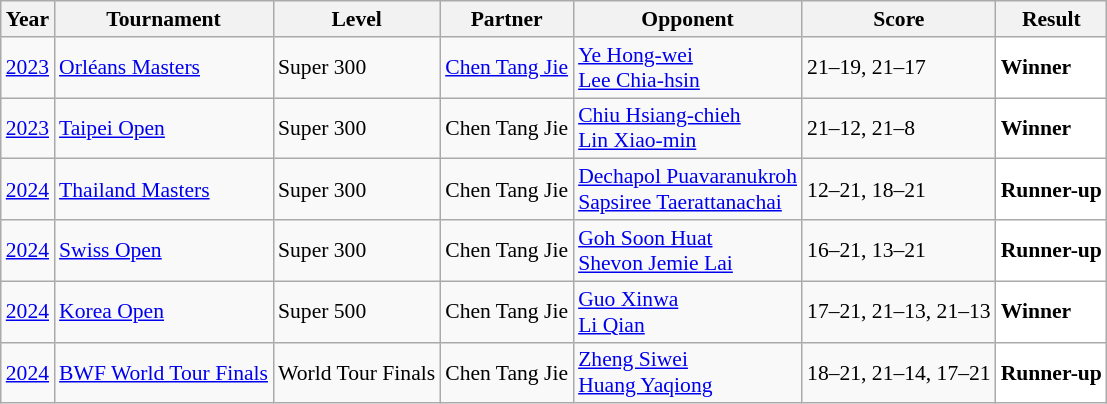<table class="sortable wikitable" style="font-size: 90%;">
<tr>
<th>Year</th>
<th>Tournament</th>
<th>Level</th>
<th>Partner</th>
<th>Opponent</th>
<th>Score</th>
<th>Result</th>
</tr>
<tr>
<td align="center"><a href='#'>2023</a></td>
<td align="left"><a href='#'>Orléans Masters</a></td>
<td align="left">Super 300</td>
<td align="left"> <a href='#'>Chen Tang Jie</a></td>
<td align="left"> <a href='#'>Ye Hong-wei</a><br> <a href='#'>Lee Chia-hsin</a></td>
<td align="left">21–19, 21–17</td>
<td style="text-align:left; background:white"> <strong>Winner</strong></td>
</tr>
<tr>
<td align="center"><a href='#'>2023</a></td>
<td align="left"><a href='#'>Taipei Open</a></td>
<td align="left">Super 300</td>
<td align="left"> Chen Tang Jie</td>
<td align="left"> <a href='#'>Chiu Hsiang-chieh</a><br> <a href='#'>Lin Xiao-min</a></td>
<td align="left">21–12, 21–8</td>
<td style="text-align:left; background:white"> <strong>Winner</strong></td>
</tr>
<tr>
<td align="center"><a href='#'>2024</a></td>
<td align="left"><a href='#'>Thailand Masters</a></td>
<td align="left">Super 300</td>
<td align="left"> Chen Tang Jie</td>
<td align="left"> <a href='#'>Dechapol Puavaranukroh</a><br> <a href='#'>Sapsiree Taerattanachai</a></td>
<td align="left">12–21, 18–21</td>
<td style="text-align:left; background:white"> <strong>Runner-up</strong></td>
</tr>
<tr>
<td align="center"><a href='#'>2024</a></td>
<td align="left"><a href='#'>Swiss Open</a></td>
<td align="left">Super 300</td>
<td align="left"> Chen Tang Jie</td>
<td align="left"> <a href='#'>Goh Soon Huat</a><br> <a href='#'>Shevon Jemie Lai</a></td>
<td align="left">16–21, 13–21</td>
<td style="text-align:left; background:white"> <strong>Runner-up</strong></td>
</tr>
<tr>
<td align="center"><a href='#'>2024</a></td>
<td align="left"><a href='#'>Korea Open</a></td>
<td align="left">Super 500</td>
<td align="left"> Chen Tang Jie</td>
<td align="left"> <a href='#'>Guo Xinwa</a> <br> <a href='#'>Li Qian</a></td>
<td align="left">17–21, 21–13, 21–13</td>
<td style="text-align:left; background:white"> <strong>Winner</strong></td>
</tr>
<tr>
<td align="center"><a href='#'>2024</a></td>
<td align="left"><a href='#'>BWF World Tour Finals</a></td>
<td align="left">World Tour Finals</td>
<td align="left"> Chen Tang Jie</td>
<td align="left"> <a href='#'>Zheng Siwei</a><br> <a href='#'>Huang Yaqiong</a></td>
<td align="left">18–21, 21–14, 17–21</td>
<td style="text-align:left; background:white"> <strong>Runner-up</strong></td>
</tr>
</table>
